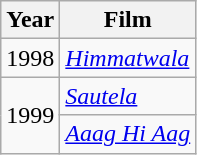<table class="wikitable sortable">
<tr>
<th>Year</th>
<th>Film</th>
</tr>
<tr>
<td>1998</td>
<td><em><a href='#'>Himmatwala</a></em></td>
</tr>
<tr>
<td rowspan=2>1999</td>
<td><em><a href='#'>Sautela</a></em></td>
</tr>
<tr>
<td><em><a href='#'>Aaag Hi Aag</a></em></td>
</tr>
</table>
